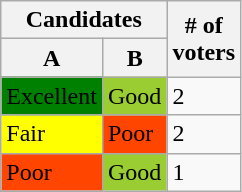<table class="wikitable">
<tr>
<th colspan="2">Candidates</th>
<th rowspan="2"># of<br>voters</th>
</tr>
<tr>
<th>A</th>
<th>B</th>
</tr>
<tr>
<td bgcolor="green">Excellent</td>
<td bgcolor="YellowGreen">Good</td>
<td>2</td>
</tr>
<tr>
<td bgcolor="yellow">Fair</td>
<td bgcolor="orangered">Poor</td>
<td>2</td>
</tr>
<tr>
<td bgcolor="orangered">Poor</td>
<td bgcolor="YellowGreen">Good</td>
<td>1</td>
</tr>
</table>
